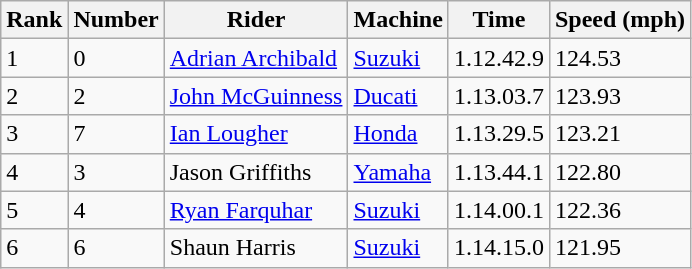<table class="wikitable">
<tr>
<th>Rank</th>
<th>Number</th>
<th>Rider</th>
<th>Machine</th>
<th>Time</th>
<th>Speed (mph)</th>
</tr>
<tr>
<td>1</td>
<td>0</td>
<td> <a href='#'>Adrian Archibald</a></td>
<td><a href='#'>Suzuki</a></td>
<td>1.12.42.9</td>
<td>124.53</td>
</tr>
<tr>
<td>2</td>
<td>2</td>
<td> <a href='#'>John McGuinness</a></td>
<td><a href='#'>Ducati</a></td>
<td>1.13.03.7</td>
<td>123.93</td>
</tr>
<tr>
<td>3</td>
<td>7</td>
<td> <a href='#'>Ian Lougher</a></td>
<td><a href='#'>Honda</a></td>
<td>1.13.29.5</td>
<td>123.21</td>
</tr>
<tr>
<td>4</td>
<td>3</td>
<td> Jason Griffiths</td>
<td><a href='#'>Yamaha</a></td>
<td>1.13.44.1</td>
<td>122.80</td>
</tr>
<tr>
<td>5</td>
<td>4</td>
<td> <a href='#'>Ryan Farquhar</a></td>
<td><a href='#'>Suzuki</a></td>
<td>1.14.00.1</td>
<td>122.36</td>
</tr>
<tr>
<td>6</td>
<td>6</td>
<td> Shaun Harris</td>
<td><a href='#'>Suzuki</a></td>
<td>1.14.15.0</td>
<td>121.95</td>
</tr>
</table>
